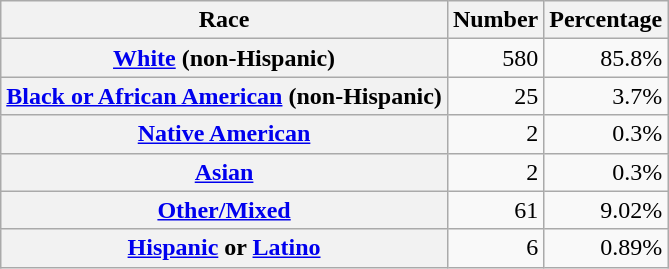<table class="wikitable" style="text-align:right">
<tr>
<th scope="col">Race</th>
<th scope="col">Number</th>
<th scope="col">Percentage</th>
</tr>
<tr>
<th scope="row"><a href='#'>White</a> (non-Hispanic)</th>
<td>580</td>
<td>85.8%</td>
</tr>
<tr>
<th scope="row"><a href='#'>Black or African American</a> (non-Hispanic)</th>
<td>25</td>
<td>3.7%</td>
</tr>
<tr>
<th scope="row"><a href='#'>Native American</a></th>
<td>2</td>
<td>0.3%</td>
</tr>
<tr>
<th scope="row"><a href='#'>Asian</a></th>
<td>2</td>
<td>0.3%</td>
</tr>
<tr>
<th scope="row"><a href='#'>Other/Mixed</a></th>
<td>61</td>
<td>9.02%</td>
</tr>
<tr>
<th scope="row"><a href='#'>Hispanic</a> or <a href='#'>Latino</a></th>
<td>6</td>
<td>0.89%</td>
</tr>
</table>
